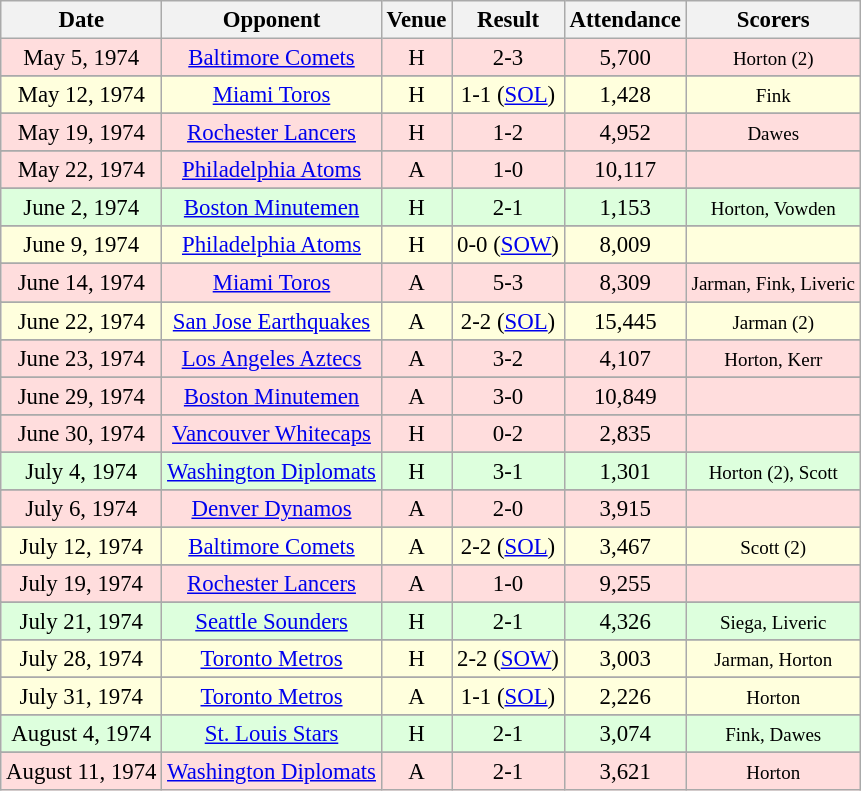<table class="wikitable" style="font-size:95%; text-align:center">
<tr>
<th>Date</th>
<th>Opponent</th>
<th>Venue</th>
<th>Result</th>
<th>Attendance</th>
<th>Scorers</th>
</tr>
<tr bgcolor="#ffdddd">
<td>May 5, 1974</td>
<td><a href='#'>Baltimore Comets</a></td>
<td>H</td>
<td>2-3</td>
<td>5,700</td>
<td><small>Horton (2)</small></td>
</tr>
<tr>
</tr>
<tr bgcolor="#ffffdd">
<td>May 12, 1974</td>
<td><a href='#'>Miami Toros</a></td>
<td>H</td>
<td>1-1 (<a href='#'>SOL</a>)</td>
<td>1,428</td>
<td><small>Fink</small></td>
</tr>
<tr>
</tr>
<tr bgcolor="#ffdddd">
<td>May 19, 1974</td>
<td><a href='#'>Rochester Lancers</a></td>
<td>H</td>
<td>1-2</td>
<td>4,952</td>
<td><small>Dawes</small></td>
</tr>
<tr>
</tr>
<tr bgcolor="#ffdddd">
<td>May 22, 1974</td>
<td><a href='#'>Philadelphia Atoms</a></td>
<td>A</td>
<td>1-0</td>
<td>10,117</td>
<td><small></small></td>
</tr>
<tr>
</tr>
<tr bgcolor="#ddffdd">
<td>June 2, 1974</td>
<td><a href='#'>Boston Minutemen</a></td>
<td>H</td>
<td>2-1</td>
<td>1,153</td>
<td><small>Horton, Vowden</small></td>
</tr>
<tr>
</tr>
<tr bgcolor="#ffffdd">
<td>June 9, 1974</td>
<td><a href='#'>Philadelphia Atoms</a></td>
<td>H</td>
<td>0-0 (<a href='#'>SOW</a>)</td>
<td>8,009</td>
<td><small></small></td>
</tr>
<tr>
</tr>
<tr bgcolor="#ffdddd">
<td>June 14, 1974</td>
<td><a href='#'>Miami Toros</a></td>
<td>A</td>
<td>5-3</td>
<td>8,309</td>
<td><small>Jarman, Fink, Liveric</small></td>
</tr>
<tr>
</tr>
<tr bgcolor="#ffffdd">
<td>June 22, 1974</td>
<td><a href='#'>San Jose Earthquakes</a></td>
<td>A</td>
<td>2-2 (<a href='#'>SOL</a>)</td>
<td>15,445</td>
<td><small>Jarman (2)</small></td>
</tr>
<tr>
</tr>
<tr bgcolor="#ffdddd">
<td>June 23, 1974</td>
<td><a href='#'>Los Angeles Aztecs</a></td>
<td>A</td>
<td>3-2</td>
<td>4,107</td>
<td><small>Horton, Kerr</small></td>
</tr>
<tr>
</tr>
<tr bgcolor="#ffdddd">
<td>June 29, 1974</td>
<td><a href='#'>Boston Minutemen</a></td>
<td>A</td>
<td>3-0</td>
<td>10,849</td>
<td><small></small></td>
</tr>
<tr>
</tr>
<tr bgcolor="#ffdddd">
<td>June 30, 1974</td>
<td><a href='#'>Vancouver Whitecaps</a></td>
<td>H</td>
<td>0-2</td>
<td>2,835</td>
<td><small></small></td>
</tr>
<tr>
</tr>
<tr bgcolor="#ddffdd">
<td>July 4, 1974</td>
<td><a href='#'>Washington Diplomats</a></td>
<td>H</td>
<td>3-1</td>
<td>1,301</td>
<td><small>Horton (2), Scott</small></td>
</tr>
<tr>
</tr>
<tr bgcolor="#ffdddd">
<td>July 6, 1974</td>
<td><a href='#'>Denver Dynamos</a></td>
<td>A</td>
<td>2-0</td>
<td>3,915</td>
<td><small></small></td>
</tr>
<tr>
</tr>
<tr bgcolor="#ffffdd">
<td>July 12, 1974</td>
<td><a href='#'>Baltimore Comets</a></td>
<td>A</td>
<td>2-2 (<a href='#'>SOL</a>)</td>
<td>3,467</td>
<td><small>Scott (2)</small></td>
</tr>
<tr>
</tr>
<tr bgcolor="#ffdddd">
<td>July 19, 1974</td>
<td><a href='#'>Rochester Lancers</a></td>
<td>A</td>
<td>1-0</td>
<td>9,255</td>
<td><small></small></td>
</tr>
<tr>
</tr>
<tr bgcolor="#ddffdd">
<td>July 21, 1974</td>
<td><a href='#'>Seattle Sounders</a></td>
<td>H</td>
<td>2-1</td>
<td>4,326</td>
<td><small>Siega, Liveric</small></td>
</tr>
<tr>
</tr>
<tr bgcolor="#ffffdd">
<td>July 28, 1974</td>
<td><a href='#'>Toronto Metros</a></td>
<td>H</td>
<td>2-2 (<a href='#'>SOW</a>)</td>
<td>3,003</td>
<td><small>Jarman, Horton</small></td>
</tr>
<tr>
</tr>
<tr bgcolor="#ffffdd">
<td>July 31, 1974</td>
<td><a href='#'>Toronto Metros</a></td>
<td>A</td>
<td>1-1 (<a href='#'>SOL</a>)</td>
<td>2,226</td>
<td><small>Horton</small></td>
</tr>
<tr>
</tr>
<tr bgcolor="#ddffdd">
<td>August 4, 1974</td>
<td><a href='#'>St. Louis Stars</a></td>
<td>H</td>
<td>2-1</td>
<td>3,074</td>
<td><small>Fink, Dawes</small></td>
</tr>
<tr>
</tr>
<tr bgcolor="#ffdddd">
<td>August 11, 1974</td>
<td><a href='#'>Washington Diplomats</a></td>
<td>A</td>
<td>2-1</td>
<td>3,621</td>
<td><small>Horton</small></td>
</tr>
</table>
